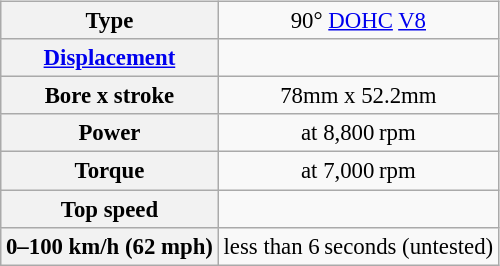<table class="wikitable" style="text-align:center; font-size:95%; float:right;">
<tr>
<th>Type</th>
<td>90° <a href='#'>DOHC</a> <a href='#'>V8</a></td>
</tr>
<tr>
<th><a href='#'>Displacement</a></th>
<td></td>
</tr>
<tr>
<th>Bore x stroke</th>
<td>78mm x 52.2mm</td>
</tr>
<tr>
<th>Power</th>
<td> at 8,800 rpm</td>
</tr>
<tr>
<th>Torque</th>
<td> at 7,000 rpm</td>
</tr>
<tr>
<th>Top speed</th>
<td></td>
</tr>
<tr>
<th>0–100 km/h (62 mph)</th>
<td>less than 6 seconds (untested)</td>
</tr>
</table>
